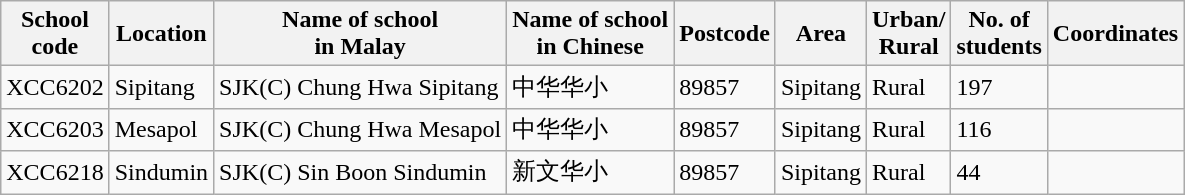<table class="wikitable sortable">
<tr>
<th>School<br>code</th>
<th>Location</th>
<th>Name of school<br>in Malay</th>
<th>Name of school<br>in Chinese</th>
<th>Postcode</th>
<th>Area</th>
<th>Urban/<br>Rural</th>
<th>No. of<br>students</th>
<th>Coordinates</th>
</tr>
<tr>
<td>XCC6202</td>
<td>Sipitang</td>
<td>SJK(C) Chung Hwa Sipitang</td>
<td>中华华小</td>
<td>89857</td>
<td>Sipitang</td>
<td>Rural</td>
<td>197</td>
<td></td>
</tr>
<tr>
<td>XCC6203</td>
<td>Mesapol</td>
<td>SJK(C) Chung Hwa Mesapol</td>
<td>中华华小</td>
<td>89857</td>
<td>Sipitang</td>
<td>Rural</td>
<td>116</td>
<td></td>
</tr>
<tr>
<td>XCC6218</td>
<td>Sindumin</td>
<td>SJK(C) Sin Boon Sindumin</td>
<td>新文华小</td>
<td>89857</td>
<td>Sipitang</td>
<td>Rural</td>
<td>44</td>
<td></td>
</tr>
</table>
